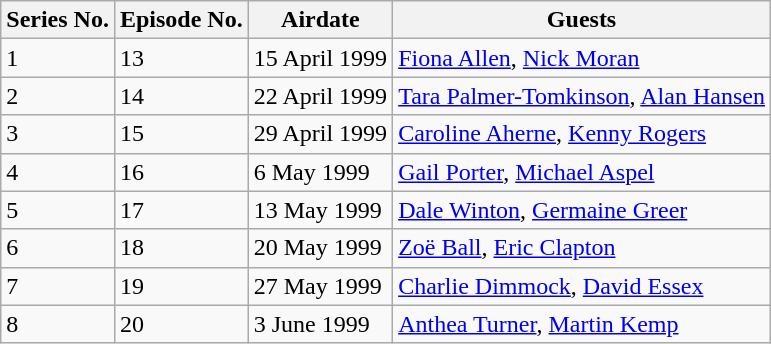<table class="wikitable">
<tr>
<th>Series No.</th>
<th>Episode No.</th>
<th>Airdate</th>
<th>Guests</th>
</tr>
<tr>
<td>1</td>
<td>13</td>
<td>15 April 1999</td>
<td><a href='#'>Fiona Allen</a>, <a href='#'>Nick Moran</a></td>
</tr>
<tr>
<td>2</td>
<td>14</td>
<td>22 April 1999</td>
<td><a href='#'>Tara Palmer-Tomkinson</a>, <a href='#'>Alan Hansen</a></td>
</tr>
<tr>
<td>3</td>
<td>15</td>
<td>29 April 1999</td>
<td><a href='#'>Caroline Aherne</a>, <a href='#'>Kenny Rogers</a></td>
</tr>
<tr>
<td>4</td>
<td>16</td>
<td>6 May 1999</td>
<td><a href='#'>Gail Porter</a>, <a href='#'>Michael Aspel</a></td>
</tr>
<tr>
<td>5</td>
<td>17</td>
<td>13 May 1999</td>
<td><a href='#'>Dale Winton</a>, <a href='#'>Germaine Greer</a></td>
</tr>
<tr>
<td>6</td>
<td>18</td>
<td>20 May 1999</td>
<td><a href='#'>Zoë Ball</a>, <a href='#'>Eric Clapton</a></td>
</tr>
<tr>
<td>7</td>
<td>19</td>
<td>27 May 1999</td>
<td><a href='#'>Charlie Dimmock</a>, <a href='#'>David Essex</a></td>
</tr>
<tr>
<td>8</td>
<td>20</td>
<td>3 June 1999</td>
<td><a href='#'>Anthea Turner</a>, <a href='#'>Martin Kemp</a></td>
</tr>
</table>
